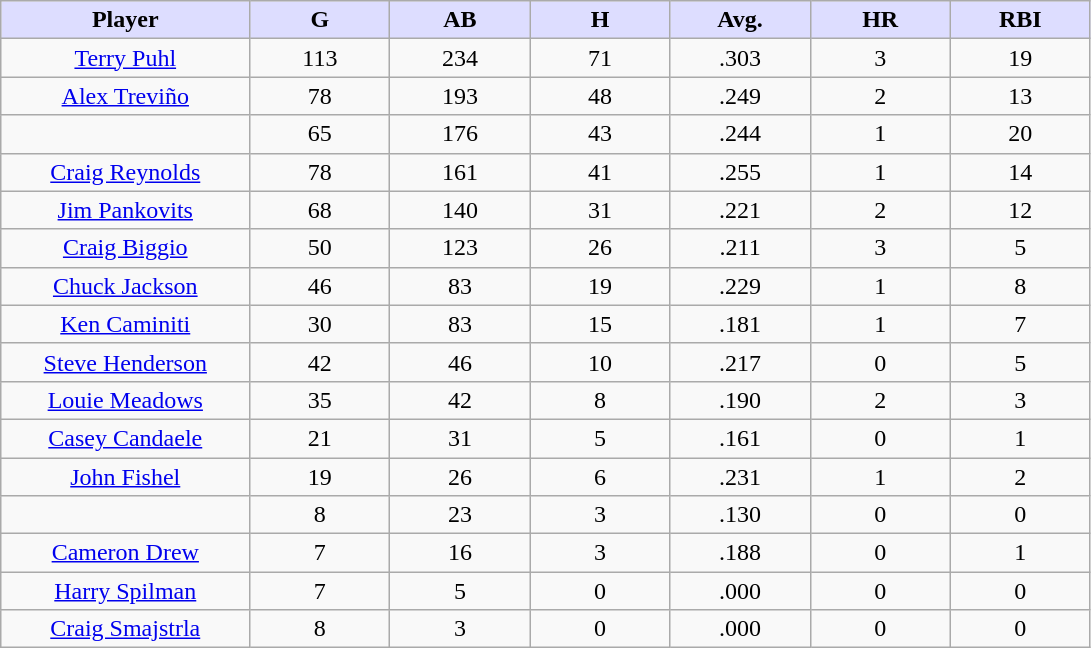<table class="wikitable sortable">
<tr>
<th style="background:#ddf; width:16%;">Player</th>
<th style="background:#ddf; width:9%;">G</th>
<th style="background:#ddf; width:9%;">AB</th>
<th style="background:#ddf; width:9%;">H</th>
<th style="background:#ddf; width:9%;">Avg.</th>
<th style="background:#ddf; width:9%;">HR</th>
<th style="background:#ddf; width:9%;">RBI</th>
</tr>
<tr style="text-align:center;">
<td><a href='#'>Terry Puhl</a></td>
<td>113</td>
<td>234</td>
<td>71</td>
<td>.303</td>
<td>3</td>
<td>19</td>
</tr>
<tr align=center>
<td><a href='#'>Alex Treviño</a></td>
<td>78</td>
<td>193</td>
<td>48</td>
<td>.249</td>
<td>2</td>
<td>13</td>
</tr>
<tr align=center>
<td></td>
<td>65</td>
<td>176</td>
<td>43</td>
<td>.244</td>
<td>1</td>
<td>20</td>
</tr>
<tr style="text-align:center;">
<td><a href='#'>Craig Reynolds</a></td>
<td>78</td>
<td>161</td>
<td>41</td>
<td>.255</td>
<td>1</td>
<td>14</td>
</tr>
<tr align=center>
<td><a href='#'>Jim Pankovits</a></td>
<td>68</td>
<td>140</td>
<td>31</td>
<td>.221</td>
<td>2</td>
<td>12</td>
</tr>
<tr align=center>
<td><a href='#'>Craig Biggio</a></td>
<td>50</td>
<td>123</td>
<td>26</td>
<td>.211</td>
<td>3</td>
<td>5</td>
</tr>
<tr align=center>
<td><a href='#'>Chuck Jackson</a></td>
<td>46</td>
<td>83</td>
<td>19</td>
<td>.229</td>
<td>1</td>
<td>8</td>
</tr>
<tr align=center>
<td><a href='#'>Ken Caminiti</a></td>
<td>30</td>
<td>83</td>
<td>15</td>
<td>.181</td>
<td>1</td>
<td>7</td>
</tr>
<tr align=center>
<td><a href='#'>Steve Henderson</a></td>
<td>42</td>
<td>46</td>
<td>10</td>
<td>.217</td>
<td>0</td>
<td>5</td>
</tr>
<tr align=center>
<td><a href='#'>Louie Meadows</a></td>
<td>35</td>
<td>42</td>
<td>8</td>
<td>.190</td>
<td>2</td>
<td>3</td>
</tr>
<tr align=center>
<td><a href='#'>Casey Candaele</a></td>
<td>21</td>
<td>31</td>
<td>5</td>
<td>.161</td>
<td>0</td>
<td>1</td>
</tr>
<tr align=center>
<td><a href='#'>John Fishel</a></td>
<td>19</td>
<td>26</td>
<td>6</td>
<td>.231</td>
<td>1</td>
<td>2</td>
</tr>
<tr align=center>
<td></td>
<td>8</td>
<td>23</td>
<td>3</td>
<td>.130</td>
<td>0</td>
<td>0</td>
</tr>
<tr align=center>
<td><a href='#'>Cameron Drew</a></td>
<td>7</td>
<td>16</td>
<td>3</td>
<td>.188</td>
<td>0</td>
<td>1</td>
</tr>
<tr align=center>
<td><a href='#'>Harry Spilman</a></td>
<td>7</td>
<td>5</td>
<td>0</td>
<td>.000</td>
<td>0</td>
<td>0</td>
</tr>
<tr align=center>
<td><a href='#'>Craig Smajstrla</a></td>
<td>8</td>
<td>3</td>
<td>0</td>
<td>.000</td>
<td>0</td>
<td>0</td>
</tr>
</table>
